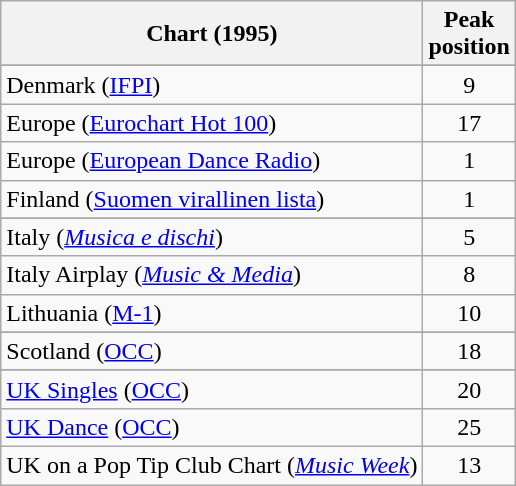<table class="wikitable sortable">
<tr>
<th>Chart (1995)</th>
<th>Peak<br>position</th>
</tr>
<tr>
</tr>
<tr>
</tr>
<tr>
</tr>
<tr>
<td>Denmark (<a href='#'>IFPI</a>)</td>
<td style="text-align:center;">9</td>
</tr>
<tr>
<td>Europe (<a href='#'>Eurochart Hot 100</a>)</td>
<td style="text-align:center;">17</td>
</tr>
<tr>
<td>Europe (<a href='#'>European Dance Radio</a>)</td>
<td style="text-align:center;">1</td>
</tr>
<tr>
<td>Finland (<a href='#'>Suomen virallinen lista</a>)</td>
<td style="text-align:center;">1</td>
</tr>
<tr>
</tr>
<tr>
</tr>
<tr>
</tr>
<tr>
<td>Italy (<em><a href='#'>Musica e dischi</a></em>)</td>
<td style="text-align:center;">5</td>
</tr>
<tr>
<td>Italy Airplay (<em><a href='#'>Music & Media</a></em>)</td>
<td style="text-align:center;">8</td>
</tr>
<tr>
<td>Lithuania (<a href='#'>M-1</a>)</td>
<td style="text-align:center;">10</td>
</tr>
<tr>
</tr>
<tr>
</tr>
<tr>
<td>Scotland (<a href='#'>OCC</a>)</td>
<td style="text-align:center;">18</td>
</tr>
<tr>
</tr>
<tr>
</tr>
<tr>
<td><a href='#'>UK Singles</a> (<a href='#'>OCC</a>)</td>
<td style="text-align:center;">20</td>
</tr>
<tr>
<td><a href='#'>UK Dance</a> (<a href='#'>OCC</a>)</td>
<td style="text-align:center;">25</td>
</tr>
<tr>
<td>UK on a Pop Tip Club Chart (<em><a href='#'>Music Week</a></em>)</td>
<td style="text-align:center;">13</td>
</tr>
</table>
